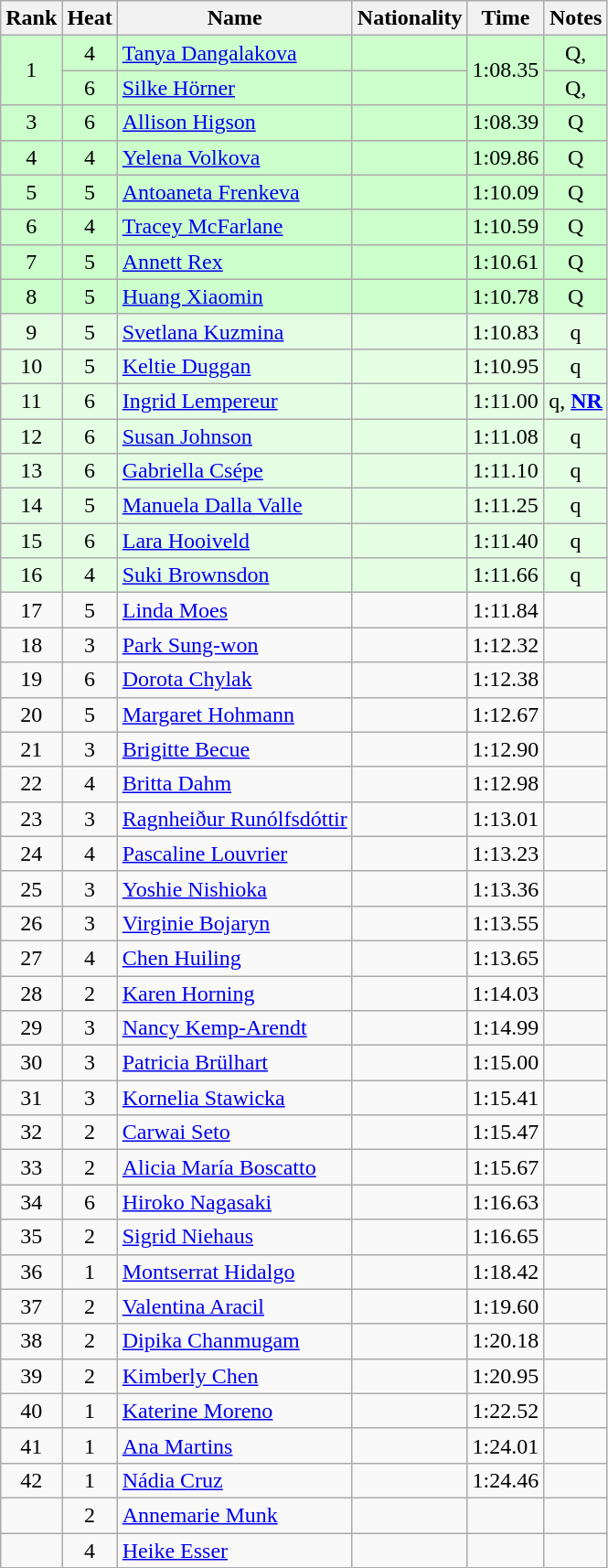<table class="wikitable sortable" style="text-align:center">
<tr>
<th>Rank</th>
<th>Heat</th>
<th>Name</th>
<th>Nationality</th>
<th>Time</th>
<th>Notes</th>
</tr>
<tr bgcolor=#cfc>
<td rowspan=2>1</td>
<td>4</td>
<td align=left><a href='#'>Tanya Dangalakova</a></td>
<td align=left></td>
<td rowspan=2>1:08.35</td>
<td>Q, </td>
</tr>
<tr bgcolor=#cfc>
<td>6</td>
<td align=left><a href='#'>Silke Hörner</a></td>
<td align=left></td>
<td>Q, </td>
</tr>
<tr bgcolor=#cfc>
<td>3</td>
<td>6</td>
<td align=left><a href='#'>Allison Higson</a></td>
<td align=left></td>
<td>1:08.39</td>
<td>Q</td>
</tr>
<tr bgcolor=#cfc>
<td>4</td>
<td>4</td>
<td align=left><a href='#'>Yelena Volkova</a></td>
<td align=left></td>
<td>1:09.86</td>
<td>Q</td>
</tr>
<tr bgcolor=#cfc>
<td>5</td>
<td>5</td>
<td align=left><a href='#'>Antoaneta Frenkeva</a></td>
<td align=left></td>
<td>1:10.09</td>
<td>Q</td>
</tr>
<tr bgcolor=#cfc>
<td>6</td>
<td>4</td>
<td align=left><a href='#'>Tracey McFarlane</a></td>
<td align=left></td>
<td>1:10.59</td>
<td>Q</td>
</tr>
<tr bgcolor=#cfc>
<td>7</td>
<td>5</td>
<td align=left><a href='#'>Annett Rex</a></td>
<td align=left></td>
<td>1:10.61</td>
<td>Q</td>
</tr>
<tr bgcolor=#cfc>
<td>8</td>
<td>5</td>
<td align=left><a href='#'>Huang Xiaomin</a></td>
<td align=left></td>
<td>1:10.78</td>
<td>Q</td>
</tr>
<tr bgcolor=e5ffe5>
<td>9</td>
<td>5</td>
<td align=left><a href='#'>Svetlana Kuzmina</a></td>
<td align=left></td>
<td>1:10.83</td>
<td>q</td>
</tr>
<tr bgcolor=e5ffe5>
<td>10</td>
<td>5</td>
<td align=left><a href='#'>Keltie Duggan</a></td>
<td align=left></td>
<td>1:10.95</td>
<td>q</td>
</tr>
<tr bgcolor=e5ffe5>
<td>11</td>
<td>6</td>
<td align=left><a href='#'>Ingrid Lempereur</a></td>
<td align=left></td>
<td>1:11.00</td>
<td>q, <strong><a href='#'>NR</a></strong></td>
</tr>
<tr bgcolor=e5ffe5>
<td>12</td>
<td>6</td>
<td align=left><a href='#'>Susan Johnson</a></td>
<td align=left></td>
<td>1:11.08</td>
<td>q</td>
</tr>
<tr bgcolor=e5ffe5>
<td>13</td>
<td>6</td>
<td align=left><a href='#'>Gabriella Csépe</a></td>
<td align=left></td>
<td>1:11.10</td>
<td>q</td>
</tr>
<tr bgcolor=e5ffe5>
<td>14</td>
<td>5</td>
<td align=left><a href='#'>Manuela Dalla Valle</a></td>
<td align=left></td>
<td>1:11.25</td>
<td>q</td>
</tr>
<tr bgcolor=e5ffe5>
<td>15</td>
<td>6</td>
<td align=left><a href='#'>Lara Hooiveld</a></td>
<td align=left></td>
<td>1:11.40</td>
<td>q</td>
</tr>
<tr bgcolor=e5ffe5>
<td>16</td>
<td>4</td>
<td align=left><a href='#'>Suki Brownsdon</a></td>
<td align=left></td>
<td>1:11.66</td>
<td>q</td>
</tr>
<tr>
<td>17</td>
<td>5</td>
<td align=left><a href='#'>Linda Moes</a></td>
<td align=left></td>
<td>1:11.84</td>
<td></td>
</tr>
<tr>
<td>18</td>
<td>3</td>
<td align=left><a href='#'>Park Sung-won</a></td>
<td align=left></td>
<td>1:12.32</td>
<td></td>
</tr>
<tr>
<td>19</td>
<td>6</td>
<td align=left><a href='#'>Dorota Chylak</a></td>
<td align=left></td>
<td>1:12.38</td>
<td></td>
</tr>
<tr>
<td>20</td>
<td>5</td>
<td align=left><a href='#'>Margaret Hohmann</a></td>
<td align=left></td>
<td>1:12.67</td>
<td></td>
</tr>
<tr>
<td>21</td>
<td>3</td>
<td align=left><a href='#'>Brigitte Becue</a></td>
<td align=left></td>
<td>1:12.90</td>
<td></td>
</tr>
<tr>
<td>22</td>
<td>4</td>
<td align=left><a href='#'>Britta Dahm</a></td>
<td align=left></td>
<td>1:12.98</td>
<td></td>
</tr>
<tr>
<td>23</td>
<td>3</td>
<td align=left><a href='#'>Ragnheiður Runólfsdóttir</a></td>
<td align=left></td>
<td>1:13.01</td>
<td></td>
</tr>
<tr>
<td>24</td>
<td>4</td>
<td align=left><a href='#'>Pascaline Louvrier</a></td>
<td align=left></td>
<td>1:13.23</td>
<td></td>
</tr>
<tr>
<td>25</td>
<td>3</td>
<td align=left><a href='#'>Yoshie Nishioka</a></td>
<td align=left></td>
<td>1:13.36</td>
<td></td>
</tr>
<tr>
<td>26</td>
<td>3</td>
<td align=left><a href='#'>Virginie Bojaryn</a></td>
<td align=left></td>
<td>1:13.55</td>
<td></td>
</tr>
<tr>
<td>27</td>
<td>4</td>
<td align=left><a href='#'>Chen Huiling</a></td>
<td align=left></td>
<td>1:13.65</td>
<td></td>
</tr>
<tr>
<td>28</td>
<td>2</td>
<td align=left><a href='#'>Karen Horning</a></td>
<td align=left></td>
<td>1:14.03</td>
<td></td>
</tr>
<tr>
<td>29</td>
<td>3</td>
<td align=left><a href='#'>Nancy Kemp-Arendt</a></td>
<td align=left></td>
<td>1:14.99</td>
<td></td>
</tr>
<tr>
<td>30</td>
<td>3</td>
<td align=left><a href='#'>Patricia Brülhart</a></td>
<td align=left></td>
<td>1:15.00</td>
<td></td>
</tr>
<tr>
<td>31</td>
<td>3</td>
<td align=left><a href='#'>Kornelia Stawicka</a></td>
<td align=left></td>
<td>1:15.41</td>
<td></td>
</tr>
<tr>
<td>32</td>
<td>2</td>
<td align=left><a href='#'>Carwai Seto</a></td>
<td align=left></td>
<td>1:15.47</td>
<td></td>
</tr>
<tr>
<td>33</td>
<td>2</td>
<td align=left><a href='#'>Alicia María Boscatto</a></td>
<td align=left></td>
<td>1:15.67</td>
<td></td>
</tr>
<tr>
<td>34</td>
<td>6</td>
<td align=left><a href='#'>Hiroko Nagasaki</a></td>
<td align=left></td>
<td>1:16.63</td>
<td></td>
</tr>
<tr>
<td>35</td>
<td>2</td>
<td align=left><a href='#'>Sigrid Niehaus</a></td>
<td align=left></td>
<td>1:16.65</td>
<td></td>
</tr>
<tr>
<td>36</td>
<td>1</td>
<td align=left><a href='#'>Montserrat Hidalgo</a></td>
<td align=left></td>
<td>1:18.42</td>
<td></td>
</tr>
<tr>
<td>37</td>
<td>2</td>
<td align=left><a href='#'>Valentina Aracil</a></td>
<td align=left></td>
<td>1:19.60</td>
<td></td>
</tr>
<tr>
<td>38</td>
<td>2</td>
<td align=left><a href='#'>Dipika Chanmugam</a></td>
<td align=left></td>
<td>1:20.18</td>
<td></td>
</tr>
<tr>
<td>39</td>
<td>2</td>
<td align=left><a href='#'>Kimberly Chen</a></td>
<td align=left></td>
<td>1:20.95</td>
<td></td>
</tr>
<tr>
<td>40</td>
<td>1</td>
<td align=left><a href='#'>Katerine Moreno</a></td>
<td align=left></td>
<td>1:22.52</td>
<td></td>
</tr>
<tr>
<td>41</td>
<td>1</td>
<td align=left><a href='#'>Ana Martins</a></td>
<td align=left></td>
<td>1:24.01</td>
<td></td>
</tr>
<tr>
<td>42</td>
<td>1</td>
<td align=left><a href='#'>Nádia Cruz</a></td>
<td align=left></td>
<td>1:24.46</td>
<td></td>
</tr>
<tr>
<td></td>
<td>2</td>
<td align=left><a href='#'>Annemarie Munk</a></td>
<td align=left></td>
<td></td>
<td></td>
</tr>
<tr>
<td></td>
<td>4</td>
<td align=left><a href='#'>Heike Esser</a></td>
<td align=left></td>
<td></td>
<td></td>
</tr>
</table>
